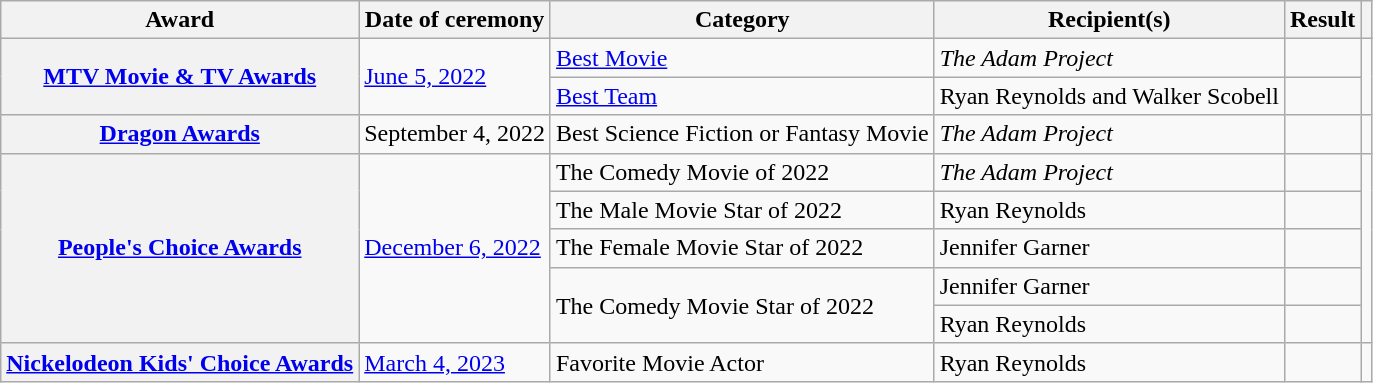<table class="wikitable unsortable plainrowheaders">
<tr>
<th scope="col">Award</th>
<th scope="col">Date of ceremony</th>
<th scope="col">Category</th>
<th scope="col">Recipient(s)</th>
<th scope="col">Result</th>
<th scope="col" class="unsortable"></th>
</tr>
<tr>
<th scope="rowgroup" style="text-align: center;" rowspan="2"><a href='#'>MTV Movie & TV Awards</a></th>
<td rowspan="2"><a href='#'>June 5, 2022</a></td>
<td><a href='#'>Best Movie</a></td>
<td><em>The Adam Project</em></td>
<td></td>
<td style="text-align:center;" rowspan="2"></td>
</tr>
<tr>
<td><a href='#'>Best Team</a></td>
<td>Ryan Reynolds and Walker Scobell</td>
<td></td>
</tr>
<tr>
<th scope="row" style="text-align: center;"><a href='#'>Dragon Awards</a></th>
<td>September 4, 2022</td>
<td>Best Science Fiction or Fantasy Movie</td>
<td><em>The Adam Project</em></td>
<td></td>
<td style="text-align:center;"></td>
</tr>
<tr>
<th scope="rowgroup" style="text-align: center;" rowspan="5"><a href='#'>People's Choice Awards</a></th>
<td rowspan="5"><a href='#'>December 6, 2022</a></td>
<td>The Comedy Movie of 2022</td>
<td><em>The Adam Project</em></td>
<td></td>
<td rowspan="5" style="text-align: center;"></td>
</tr>
<tr>
<td>The Male Movie Star of 2022</td>
<td>Ryan Reynolds</td>
<td></td>
</tr>
<tr>
<td>The Female Movie Star of 2022</td>
<td>Jennifer Garner</td>
<td></td>
</tr>
<tr>
<td rowspan="2">The Comedy Movie Star of 2022</td>
<td>Jennifer Garner</td>
<td></td>
</tr>
<tr>
<td>Ryan Reynolds</td>
<td></td>
</tr>
<tr>
<th scope="row" style="text-align: center;"><a href='#'>Nickelodeon Kids' Choice Awards</a></th>
<td><a href='#'>March 4, 2023</a></td>
<td>Favorite Movie Actor</td>
<td>Ryan Reynolds</td>
<td></td>
<td style="text-align:center;"></td>
</tr>
</table>
